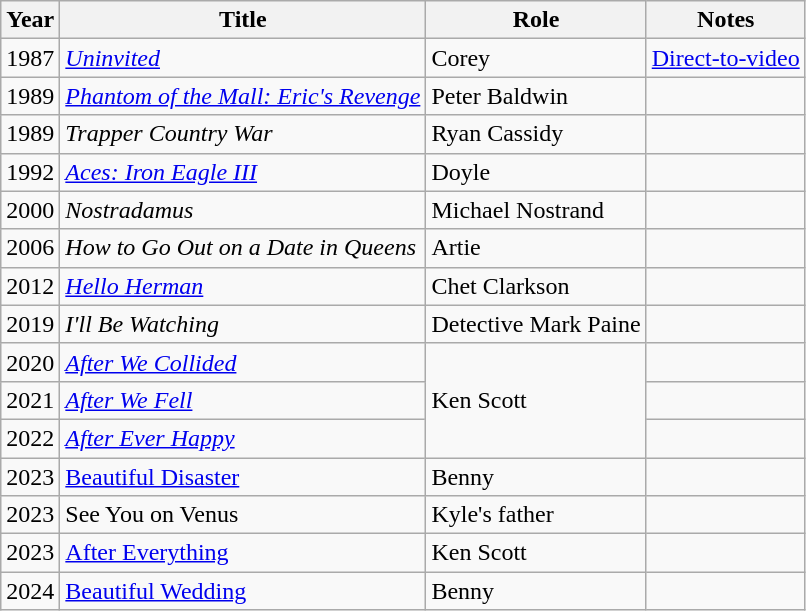<table class="wikitable sortable">
<tr>
<th>Year</th>
<th>Title</th>
<th>Role</th>
<th class="unsortable">Notes</th>
</tr>
<tr>
<td>1987</td>
<td><em><a href='#'>Uninvited</a></em></td>
<td>Corey</td>
<td><a href='#'>Direct-to-video</a></td>
</tr>
<tr>
<td>1989</td>
<td><em><a href='#'>Phantom of the Mall: Eric's Revenge</a></em></td>
<td>Peter Baldwin</td>
<td></td>
</tr>
<tr>
<td>1989</td>
<td><em>Trapper Country War</em></td>
<td>Ryan Cassidy</td>
<td></td>
</tr>
<tr>
<td>1992</td>
<td><em><a href='#'>Aces: Iron Eagle III</a></em></td>
<td>Doyle</td>
<td></td>
</tr>
<tr>
<td>2000</td>
<td><em>Nostradamus</em></td>
<td>Michael Nostrand</td>
<td></td>
</tr>
<tr>
<td>2006</td>
<td><em>How to Go Out on a Date in Queens</em></td>
<td>Artie</td>
<td></td>
</tr>
<tr>
<td>2012</td>
<td><em><a href='#'>Hello Herman</a></em></td>
<td>Chet Clarkson</td>
<td></td>
</tr>
<tr>
<td>2019</td>
<td><em>I'll Be Watching</em></td>
<td>Detective Mark Paine</td>
<td></td>
</tr>
<tr>
<td>2020</td>
<td><em><a href='#'>After We Collided</a></em></td>
<td rowspan=3>Ken Scott</td>
<td></td>
</tr>
<tr>
<td>2021</td>
<td><em><a href='#'>After We Fell</a></em></td>
<td></td>
</tr>
<tr>
<td>2022</td>
<td><em><a href='#'>After Ever Happy</a></td>
<td></td>
</tr>
<tr>
<td>2023</td>
<td></em><a href='#'>Beautiful Disaster</a><em></td>
<td>Benny</td>
<td></td>
</tr>
<tr>
<td>2023</td>
<td></em>See You on Venus<em></td>
<td>Kyle's father</td>
<td></td>
</tr>
<tr>
<td>2023</td>
<td></em><a href='#'>After Everything</a><em></td>
<td>Ken Scott</td>
<td></td>
</tr>
<tr>
<td>2024</td>
<td></em><a href='#'>Beautiful Wedding</a><em></td>
<td>Benny</td>
</tr>
</table>
